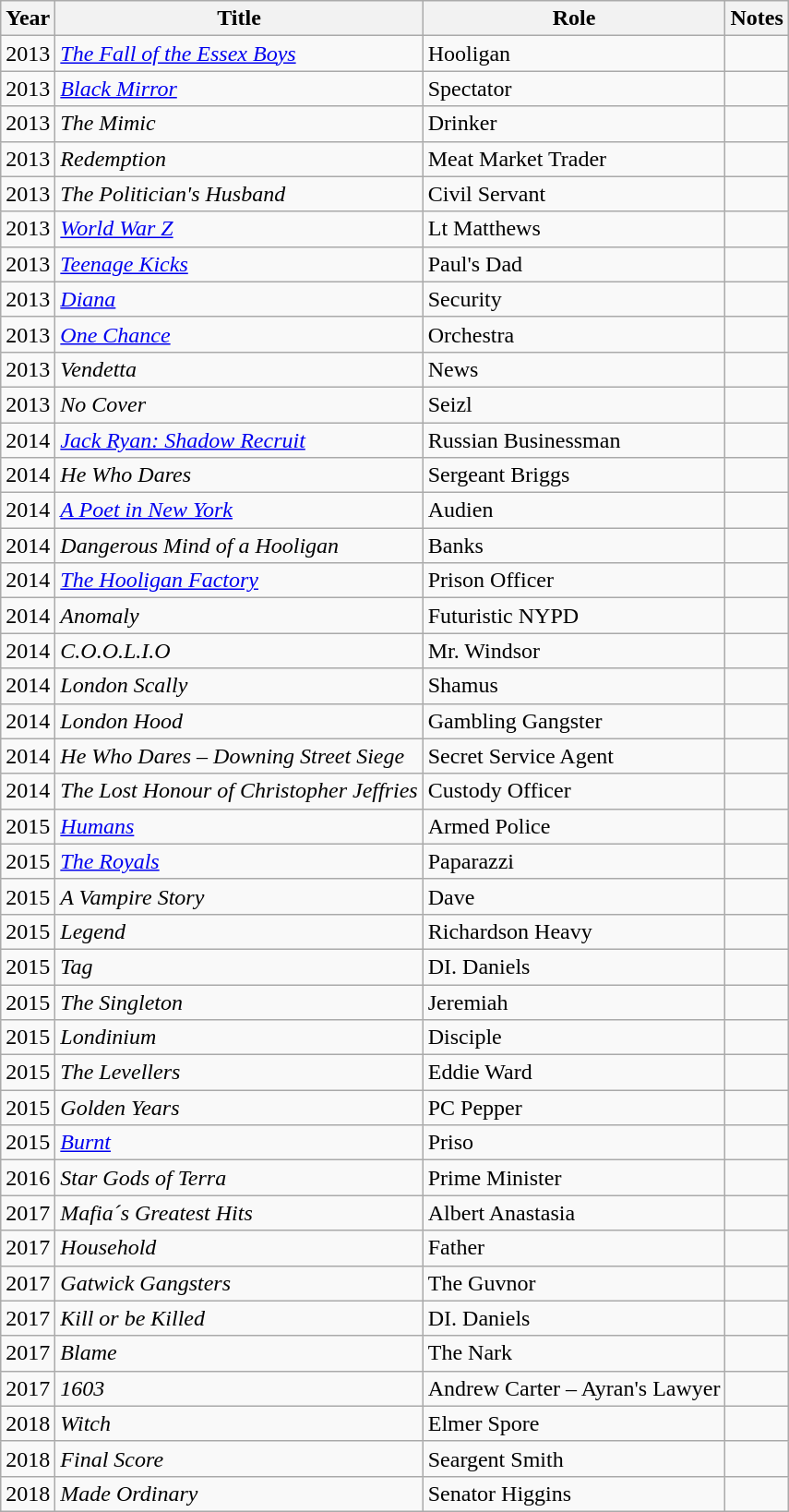<table class="wikitable sortable">
<tr>
<th>Year</th>
<th>Title</th>
<th>Role</th>
<th class="unsortable">Notes</th>
</tr>
<tr>
<td>2013</td>
<td><em><a href='#'>The Fall of the Essex Boys</a></em></td>
<td>Hooligan</td>
<td></td>
</tr>
<tr>
<td>2013</td>
<td><em><a href='#'>Black Mirror</a></em></td>
<td>Spectator</td>
<td></td>
</tr>
<tr>
<td>2013</td>
<td><em>The Mimic</em></td>
<td>Drinker</td>
<td></td>
</tr>
<tr>
<td>2013</td>
<td><em>Redemption</em></td>
<td>Meat Market Trader</td>
<td></td>
</tr>
<tr>
<td>2013</td>
<td><em>The Politician's Husband</em></td>
<td>Civil Servant</td>
<td></td>
</tr>
<tr>
<td>2013</td>
<td><em><a href='#'>World War Z</a></em></td>
<td>Lt Matthews</td>
<td></td>
</tr>
<tr>
<td>2013</td>
<td><em><a href='#'>Teenage Kicks</a></em></td>
<td>Paul's Dad</td>
<td></td>
</tr>
<tr>
<td>2013</td>
<td><em><a href='#'>Diana</a></em></td>
<td>Security</td>
<td></td>
</tr>
<tr>
<td>2013</td>
<td><em><a href='#'>One Chance</a></em></td>
<td>Orchestra</td>
<td></td>
</tr>
<tr>
<td>2013</td>
<td><em>Vendetta</em></td>
<td>News</td>
<td></td>
</tr>
<tr>
<td>2013</td>
<td><em>No Cover</em></td>
<td>Seizl</td>
<td></td>
</tr>
<tr>
<td>2014</td>
<td><em><a href='#'>Jack Ryan: Shadow Recruit</a></em></td>
<td>Russian Businessman</td>
<td></td>
</tr>
<tr>
<td>2014</td>
<td><em>He Who Dares</em></td>
<td>Sergeant Briggs</td>
<td></td>
</tr>
<tr>
<td>2014</td>
<td><em><a href='#'>A Poet in New York</a></em></td>
<td>Audien</td>
<td></td>
</tr>
<tr>
<td>2014</td>
<td><em>Dangerous Mind of a Hooligan</em></td>
<td>Banks</td>
<td></td>
</tr>
<tr>
<td>2014</td>
<td><em><a href='#'>The Hooligan Factory</a></em></td>
<td>Prison Officer</td>
<td></td>
</tr>
<tr>
<td>2014</td>
<td><em>Anomaly</em></td>
<td>Futuristic NYPD</td>
<td></td>
</tr>
<tr>
<td>2014</td>
<td><em>C.O.O.L.I.O</em></td>
<td>Mr. Windsor</td>
<td></td>
</tr>
<tr>
<td>2014</td>
<td><em>London Scally</em></td>
<td>Shamus</td>
<td></td>
</tr>
<tr>
<td>2014</td>
<td><em>London Hood</em></td>
<td>Gambling Gangster</td>
<td></td>
</tr>
<tr>
<td>2014</td>
<td><em>He Who Dares – Downing Street Siege</em></td>
<td>Secret Service Agent</td>
<td></td>
</tr>
<tr>
<td>2014</td>
<td><em>The Lost Honour of Christopher Jeffries</em></td>
<td>Custody Officer</td>
<td></td>
</tr>
<tr>
<td>2015</td>
<td><em><a href='#'>Humans</a></em></td>
<td>Armed Police</td>
<td></td>
</tr>
<tr>
<td>2015</td>
<td><em><a href='#'>The Royals</a></em></td>
<td>Paparazzi</td>
<td></td>
</tr>
<tr>
<td>2015</td>
<td><em>A Vampire Story</em></td>
<td>Dave</td>
<td></td>
</tr>
<tr>
<td>2015</td>
<td><em>Legend</em></td>
<td>Richardson Heavy</td>
<td></td>
</tr>
<tr>
<td>2015</td>
<td><em>Tag</em></td>
<td>DI. Daniels</td>
<td></td>
</tr>
<tr>
<td>2015</td>
<td><em>The Singleton</em></td>
<td>Jeremiah</td>
<td></td>
</tr>
<tr>
<td>2015</td>
<td><em>Londinium</em></td>
<td>Disciple</td>
<td></td>
</tr>
<tr>
<td>2015</td>
<td><em>The Levellers</em></td>
<td>Eddie Ward</td>
<td></td>
</tr>
<tr>
<td>2015</td>
<td><em>Golden Years</em></td>
<td>PC Pepper</td>
<td></td>
</tr>
<tr>
<td>2015</td>
<td><em><a href='#'>Burnt</a></em></td>
<td>Priso</td>
<td></td>
</tr>
<tr>
<td>2016</td>
<td><em>Star Gods of Terra</em></td>
<td>Prime Minister</td>
<td></td>
</tr>
<tr>
<td>2017</td>
<td><em>Mafia´s Greatest Hits</em></td>
<td>Albert Anastasia</td>
<td></td>
</tr>
<tr>
<td>2017</td>
<td><em>Household</em></td>
<td>Father</td>
<td></td>
</tr>
<tr>
<td>2017</td>
<td><em>Gatwick Gangsters</em></td>
<td>The Guvnor</td>
<td></td>
</tr>
<tr>
<td>2017</td>
<td><em>Kill or be Killed</em></td>
<td>DI. Daniels</td>
<td></td>
</tr>
<tr>
<td>2017</td>
<td><em>Blame</em></td>
<td>The Nark</td>
<td></td>
</tr>
<tr>
<td>2017</td>
<td><em>1603</em></td>
<td>Andrew Carter – Ayran's Lawyer</td>
<td></td>
</tr>
<tr>
<td>2018</td>
<td><em>Witch</em></td>
<td>Elmer Spore</td>
<td></td>
</tr>
<tr>
<td>2018</td>
<td><em>Final Score</em></td>
<td>Seargent Smith</td>
<td></td>
</tr>
<tr>
<td>2018</td>
<td><em>Made Ordinary</em></td>
<td>Senator Higgins</td>
<td></td>
</tr>
</table>
